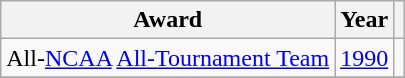<table class="wikitable">
<tr>
<th>Award</th>
<th>Year</th>
<th></th>
</tr>
<tr>
<td>All-<a href='#'>NCAA</a> <a href='#'>All-Tournament Team</a></td>
<td><a href='#'>1990</a></td>
<td></td>
</tr>
<tr>
</tr>
</table>
